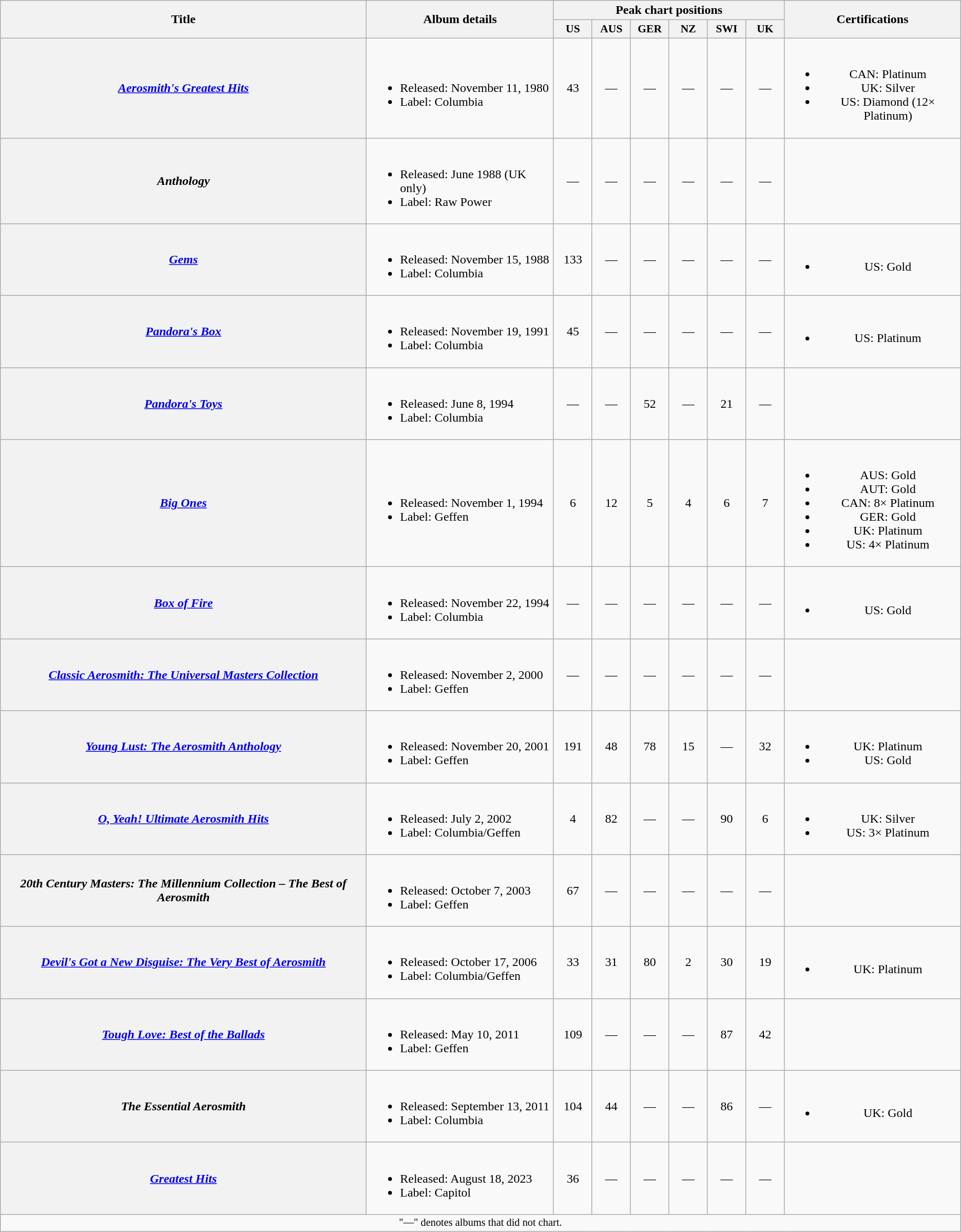<table class="wikitable plainrowheaders">
<tr>
<th rowspan="2">Title</th>
<th rowspan="2">Album details</th>
<th colspan="6">Peak chart positions</th>
<th rowspan="2">Certifications<br></th>
</tr>
<tr>
<th style="width:3em;font-size:90%">US<br></th>
<th style="width:3em;font-size:90%">AUS<br></th>
<th style="width:3em;font-size:90%">GER<br></th>
<th style="width:3em;font-size:90%">NZ<br></th>
<th style="width:3em;font-size:90%">SWI<br></th>
<th style="width:3em;font-size:90%">UK<br></th>
</tr>
<tr>
<th scope="row"><em><a href='#'>Aerosmith's Greatest Hits</a></em></th>
<td align="left"><br><ul><li>Released: November 11, 1980</li><li>Label: Columbia</li></ul></td>
<td align="center">43</td>
<td align="center">—</td>
<td align="center">—</td>
<td align="center">—</td>
<td align="center">—</td>
<td align="center">—</td>
<td align="center"><br><ul><li>CAN: Platinum</li><li>UK: Silver</li><li>US: Diamond (12× Platinum)</li></ul></td>
</tr>
<tr>
<th scope="row"><em>Anthology</em></th>
<td><br><ul><li>Released: June 1988 (UK only)</li><li>Label: Raw Power</li></ul></td>
<td align="center">—</td>
<td align="center">—</td>
<td align="center">—</td>
<td align="center">—</td>
<td align="center">—</td>
<td align="center">—</td>
<td align="center"></td>
</tr>
<tr>
<th scope="row"><em><a href='#'>Gems</a></em></th>
<td align="left"><br><ul><li>Released: November 15, 1988</li><li>Label: Columbia</li></ul></td>
<td align="center">133</td>
<td align="center">—</td>
<td align="center">—</td>
<td align="center">—</td>
<td align="center">—</td>
<td align="center">—</td>
<td align="center"><br><ul><li>US: Gold</li></ul></td>
</tr>
<tr>
<th scope="row"><em><a href='#'>Pandora's Box</a></em></th>
<td align="left"><br><ul><li>Released: November 19, 1991</li><li>Label: Columbia</li></ul></td>
<td align="center">45</td>
<td align="center">—</td>
<td align="center">—</td>
<td align="center">—</td>
<td align="center">—</td>
<td align="center">—</td>
<td align="center"><br><ul><li>US: Platinum</li></ul></td>
</tr>
<tr>
<th scope="row"><em><a href='#'>Pandora's Toys</a></em></th>
<td align="left"><br><ul><li>Released: June 8, 1994</li><li>Label: Columbia</li></ul></td>
<td align="center">—</td>
<td align="center">—</td>
<td align="center">52</td>
<td align="center">—</td>
<td align="center">21</td>
<td align="center">—</td>
<td></td>
</tr>
<tr>
<th scope="row"><em><a href='#'>Big Ones</a></em></th>
<td align="left"><br><ul><li>Released: November 1, 1994</li><li>Label: Geffen</li></ul></td>
<td align="center">6</td>
<td align="center">12</td>
<td align="center">5</td>
<td align="center">4</td>
<td align="center">6</td>
<td align="center">7</td>
<td align="center"><br><ul><li>AUS: Gold</li><li>AUT: Gold</li><li>CAN: 8× Platinum</li><li>GER: Gold</li><li>UK: Platinum</li><li>US: 4× Platinum</li></ul></td>
</tr>
<tr>
<th scope="row"><em><a href='#'>Box of Fire</a></em></th>
<td align="left"><br><ul><li>Released: November 22, 1994</li><li>Label: Columbia</li></ul></td>
<td align="center">—</td>
<td align="center">—</td>
<td align="center">—</td>
<td align="center">—</td>
<td align="center">—</td>
<td align="center">—</td>
<td align="center"><br><ul><li>US: Gold</li></ul></td>
</tr>
<tr>
<th scope="row"><em><a href='#'>Classic Aerosmith: The Universal Masters Collection</a></em></th>
<td align="left"><br><ul><li>Released: November 2, 2000</li><li>Label: Geffen</li></ul></td>
<td align="center">—</td>
<td align="center">—</td>
<td align="center">—</td>
<td align="center">—</td>
<td align="center">—</td>
<td align="center">—</td>
<td></td>
</tr>
<tr>
<th scope="row"><em><a href='#'>Young Lust: The Aerosmith Anthology</a></em></th>
<td align="left"><br><ul><li>Released: November 20, 2001</li><li>Label: Geffen</li></ul></td>
<td align="center">191</td>
<td align="center">48</td>
<td align="center">78</td>
<td align="center">15</td>
<td align="center">—</td>
<td align="center">32</td>
<td align="center"><br><ul><li>UK: Platinum</li><li>US: Gold</li></ul></td>
</tr>
<tr>
<th scope="row"><em><a href='#'>O, Yeah! Ultimate Aerosmith Hits</a></em></th>
<td align="left"><br><ul><li>Released: July 2, 2002</li><li>Label: Columbia/Geffen</li></ul></td>
<td align="center">4</td>
<td align="center">82</td>
<td align="center">—</td>
<td align="center">—</td>
<td align="center">90</td>
<td align="center">6</td>
<td align="center"><br><ul><li>UK: Silver</li><li>US: 3× Platinum</li></ul></td>
</tr>
<tr>
<th scope="row"><em>20th Century Masters: The Millennium Collection – The Best of Aerosmith</em></th>
<td align="left"><br><ul><li>Released: October 7, 2003</li><li>Label: Geffen</li></ul></td>
<td align="center">67</td>
<td align="center">—</td>
<td align="center">—</td>
<td align="center">—</td>
<td align="center">—</td>
<td align="center">—</td>
<td align="center"></td>
</tr>
<tr>
<th scope="row"><em><a href='#'>Devil's Got a New Disguise: The Very Best of Aerosmith</a></em></th>
<td align="left"><br><ul><li>Released: October 17, 2006</li><li>Label: Columbia/Geffen</li></ul></td>
<td align="center">33</td>
<td align="center">31</td>
<td align="center">80</td>
<td align="center">2</td>
<td align="center">30</td>
<td align="center">19</td>
<td align="center"><br><ul><li>UK: Platinum</li></ul></td>
</tr>
<tr>
<th scope="row"><em><a href='#'>Tough Love: Best of the Ballads</a></em></th>
<td align="left"><br><ul><li>Released: May 10, 2011</li><li>Label: Geffen</li></ul></td>
<td align="center">109</td>
<td align="center">—</td>
<td align="center">—</td>
<td align="center">—</td>
<td align="center">87</td>
<td align="center">42</td>
<td align="center"></td>
</tr>
<tr>
<th scope="row"><em>The Essential Aerosmith</em></th>
<td align="left"><br><ul><li>Released: September 13, 2011</li><li>Label: Columbia</li></ul></td>
<td align="center">104</td>
<td align="center">44</td>
<td align="center">—</td>
<td align="center">—</td>
<td align="center">86</td>
<td align="center">—</td>
<td align="center"><br><ul><li>UK: Gold</li></ul></td>
</tr>
<tr>
<th scope="row"><em><a href='#'>Greatest Hits</a></em></th>
<td align="left"><br><ul><li>Released: August 18, 2023</li><li>Label: Capitol</li></ul></td>
<td align="center">36</td>
<td align="center">—</td>
<td align="center">—</td>
<td align="center">—</td>
<td align="center">—</td>
<td align="center">—</td>
<td></td>
</tr>
<tr>
<td align="center" colspan="30" style="font-size: 85%">"—" denotes albums that did not chart.</td>
</tr>
</table>
